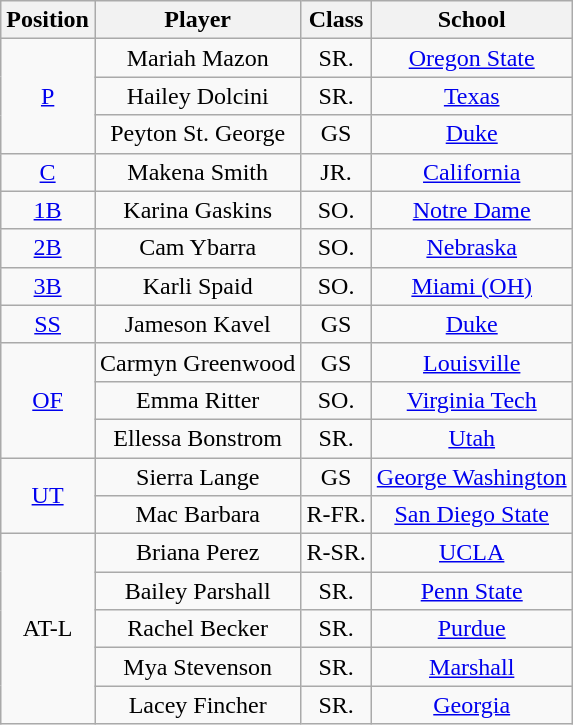<table class="wikitable">
<tr>
<th>Position</th>
<th>Player</th>
<th>Class</th>
<th>School</th>
</tr>
<tr align=center>
<td rowspan=3><a href='#'>P</a></td>
<td>Mariah Mazon</td>
<td>SR.</td>
<td><a href='#'>Oregon State</a></td>
</tr>
<tr align=center>
<td>Hailey Dolcini</td>
<td>SR.</td>
<td><a href='#'>Texas</a></td>
</tr>
<tr align=center>
<td>Peyton St. George</td>
<td>GS</td>
<td><a href='#'>Duke</a></td>
</tr>
<tr align=center>
<td rowspan=1><a href='#'>C</a></td>
<td>Makena Smith</td>
<td>JR.</td>
<td><a href='#'>California</a></td>
</tr>
<tr align=center>
<td rowspan=1><a href='#'>1B</a></td>
<td>Karina Gaskins</td>
<td>SO.</td>
<td><a href='#'>Notre Dame</a></td>
</tr>
<tr align=center>
<td rowspan=1><a href='#'>2B</a></td>
<td>Cam Ybarra</td>
<td>SO.</td>
<td><a href='#'>Nebraska</a></td>
</tr>
<tr align=center>
<td rowspan=1><a href='#'>3B</a></td>
<td>Karli Spaid</td>
<td>SO.</td>
<td><a href='#'>Miami (OH)</a></td>
</tr>
<tr align=center>
<td rowspan=1><a href='#'>SS</a></td>
<td>Jameson Kavel</td>
<td>GS</td>
<td><a href='#'>Duke</a></td>
</tr>
<tr align=center>
<td rowspan=3><a href='#'>OF</a></td>
<td>Carmyn Greenwood</td>
<td>GS</td>
<td><a href='#'>Louisville</a></td>
</tr>
<tr align=center>
<td>Emma Ritter</td>
<td>SO.</td>
<td><a href='#'>Virginia Tech</a></td>
</tr>
<tr align=center>
<td>Ellessa Bonstrom</td>
<td>SR.</td>
<td><a href='#'>Utah</a></td>
</tr>
<tr align=center>
<td rowspan=2><a href='#'>UT</a></td>
<td>Sierra Lange</td>
<td>GS</td>
<td><a href='#'>George Washington</a></td>
</tr>
<tr align=center>
<td>Mac Barbara</td>
<td>R-FR.</td>
<td><a href='#'>San Diego State</a></td>
</tr>
<tr align=center>
<td rowspan=5>AT-L</td>
<td>Briana Perez</td>
<td>R-SR.</td>
<td><a href='#'>UCLA</a></td>
</tr>
<tr align=center>
<td>Bailey Parshall</td>
<td>SR.</td>
<td><a href='#'>Penn State</a></td>
</tr>
<tr align=center>
<td>Rachel Becker</td>
<td>SR.</td>
<td><a href='#'>Purdue</a></td>
</tr>
<tr align=center>
<td>Mya Stevenson</td>
<td>SR.</td>
<td><a href='#'>Marshall</a></td>
</tr>
<tr align=center>
<td>Lacey Fincher</td>
<td>SR.</td>
<td><a href='#'>Georgia</a></td>
</tr>
</table>
